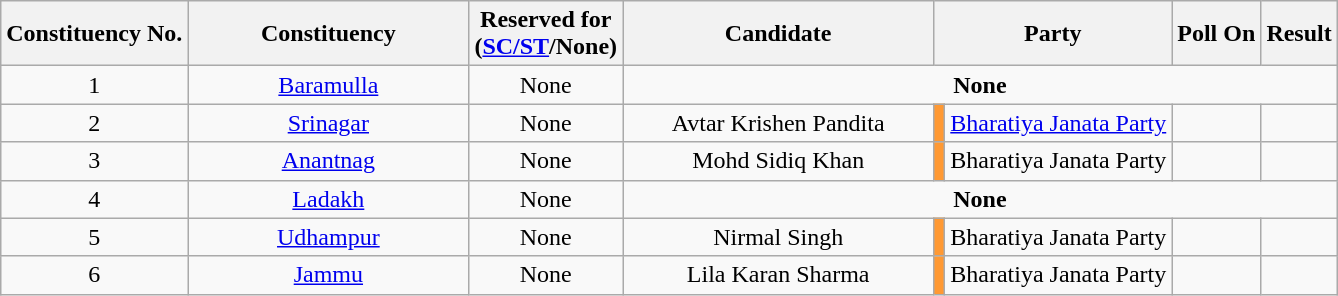<table class="wikitable sortable" style="text-align:center">
<tr>
<th>Constituency No.</th>
<th style="width:180px;">Constituency</th>
<th>Reserved for<br>(<a href='#'>SC/ST</a>/None)</th>
<th style="width:200px;">Candidate</th>
<th colspan="2">Party</th>
<th>Poll On</th>
<th>Result</th>
</tr>
<tr>
<td style="text-align:center;">1</td>
<td><a href='#'>Baramulla</a></td>
<td>None</td>
<td align="center" colspan=5><strong>None</strong></td>
</tr>
<tr>
<td style="text-align:center;">2</td>
<td><a href='#'>Srinagar</a></td>
<td>None</td>
<td>Avtar Krishen Pandita</td>
<td bgcolor=#FF9933></td>
<td><a href='#'>Bharatiya Janata Party</a></td>
<td></td>
<td></td>
</tr>
<tr>
<td style="text-align:center;">3</td>
<td><a href='#'>Anantnag</a></td>
<td>None</td>
<td>Mohd Sidiq Khan</td>
<td bgcolor=#FF9933></td>
<td>Bharatiya Janata Party</td>
<td></td>
<td></td>
</tr>
<tr>
<td style="text-align:center;">4</td>
<td><a href='#'>Ladakh</a></td>
<td>None</td>
<td align="center" colspan=5><strong>None</strong></td>
</tr>
<tr>
<td style="text-align:center;">5</td>
<td><a href='#'>Udhampur</a></td>
<td>None</td>
<td>Nirmal Singh</td>
<td bgcolor=#FF9933></td>
<td>Bharatiya Janata Party</td>
<td></td>
<td></td>
</tr>
<tr>
<td style="text-align:center;">6</td>
<td><a href='#'>Jammu</a></td>
<td>None</td>
<td>Lila Karan Sharma</td>
<td bgcolor=#FF9933></td>
<td>Bharatiya Janata Party</td>
<td></td>
<td></td>
</tr>
</table>
